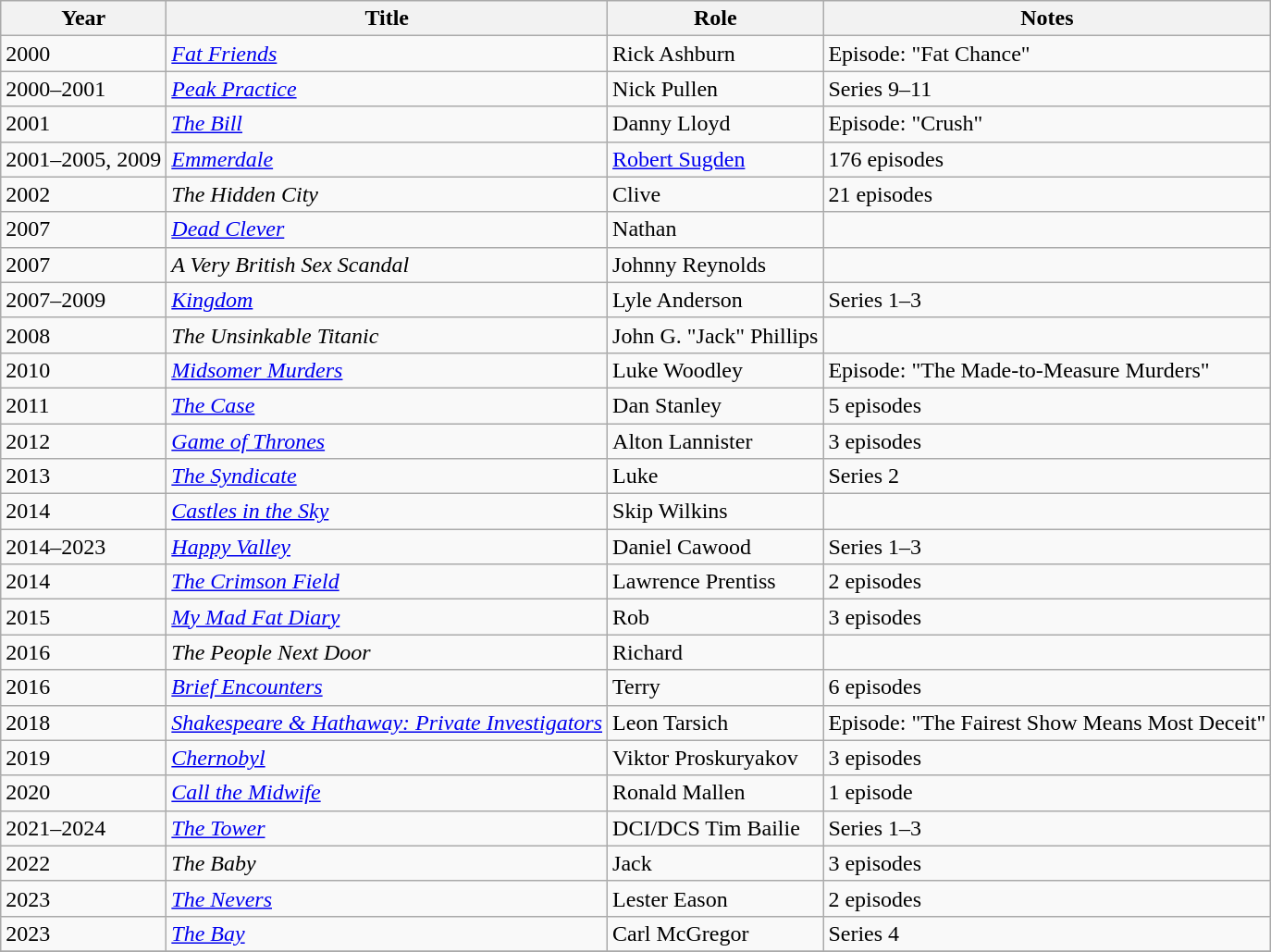<table class="wikitable sortable">
<tr>
<th>Year</th>
<th>Title</th>
<th>Role</th>
<th class="unsortable">Notes</th>
</tr>
<tr>
<td>2000</td>
<td><em><a href='#'>Fat Friends</a></em></td>
<td>Rick Ashburn</td>
<td>Episode: "Fat Chance"</td>
</tr>
<tr>
<td>2000–2001</td>
<td><em><a href='#'>Peak Practice</a></em></td>
<td>Nick Pullen</td>
<td>Series 9–11</td>
</tr>
<tr>
<td>2001</td>
<td><em><a href='#'>The Bill</a></em></td>
<td>Danny Lloyd</td>
<td>Episode: "Crush"</td>
</tr>
<tr>
<td>2001–2005, 2009</td>
<td><em><a href='#'>Emmerdale</a></em></td>
<td><a href='#'>Robert Sugden</a></td>
<td>176 episodes</td>
</tr>
<tr>
<td>2002</td>
<td><em>The Hidden City</em></td>
<td>Clive</td>
<td>21 episodes</td>
</tr>
<tr>
<td>2007</td>
<td><em><a href='#'>Dead Clever</a></em></td>
<td>Nathan</td>
<td></td>
</tr>
<tr>
<td>2007</td>
<td><em>A Very British Sex Scandal</em></td>
<td>Johnny Reynolds</td>
<td></td>
</tr>
<tr>
<td>2007–2009</td>
<td><em><a href='#'>Kingdom</a></em></td>
<td>Lyle Anderson</td>
<td>Series 1–3</td>
</tr>
<tr>
<td>2008</td>
<td><em>The Unsinkable Titanic</em></td>
<td>John G. "Jack" Phillips</td>
<td></td>
</tr>
<tr>
<td>2010</td>
<td><em><a href='#'>Midsomer Murders</a></em></td>
<td>Luke Woodley</td>
<td>Episode: "The Made-to-Measure Murders"</td>
</tr>
<tr>
<td>2011</td>
<td><em><a href='#'>The Case</a></em></td>
<td>Dan Stanley</td>
<td>5 episodes</td>
</tr>
<tr>
<td>2012</td>
<td><em><a href='#'>Game of Thrones</a></em></td>
<td>Alton Lannister</td>
<td>3 episodes</td>
</tr>
<tr>
<td>2013</td>
<td><em><a href='#'>The Syndicate</a></em></td>
<td>Luke</td>
<td>Series 2</td>
</tr>
<tr>
<td>2014</td>
<td><em><a href='#'>Castles in the Sky</a></em></td>
<td>Skip Wilkins</td>
<td></td>
</tr>
<tr>
<td>2014–2023</td>
<td><em><a href='#'>Happy Valley</a></em></td>
<td>Daniel Cawood</td>
<td>Series 1–3</td>
</tr>
<tr>
<td>2014</td>
<td><em><a href='#'>The Crimson Field</a></em></td>
<td>Lawrence Prentiss</td>
<td>2 episodes</td>
</tr>
<tr>
<td>2015</td>
<td><em><a href='#'>My Mad Fat Diary</a></em></td>
<td>Rob</td>
<td>3 episodes</td>
</tr>
<tr>
<td>2016</td>
<td><em>The People Next Door</em></td>
<td>Richard</td>
<td></td>
</tr>
<tr>
<td>2016</td>
<td><em><a href='#'>Brief Encounters</a></em></td>
<td>Terry</td>
<td>6 episodes</td>
</tr>
<tr>
<td>2018</td>
<td><em><a href='#'>Shakespeare & Hathaway: Private Investigators</a></em></td>
<td>Leon Tarsich</td>
<td>Episode: "The Fairest Show Means Most Deceit"</td>
</tr>
<tr>
<td>2019</td>
<td><em><a href='#'>Chernobyl</a></em></td>
<td>Viktor Proskuryakov</td>
<td>3 episodes</td>
</tr>
<tr>
<td>2020</td>
<td><em><a href='#'>Call the Midwife</a></em></td>
<td>Ronald Mallen</td>
<td>1 episode</td>
</tr>
<tr>
<td>2021–2024</td>
<td><em><a href='#'>The Tower</a></em></td>
<td>DCI/DCS Tim Bailie</td>
<td>Series 1–3</td>
</tr>
<tr>
<td>2022</td>
<td><em>The Baby</em></td>
<td>Jack</td>
<td>3 episodes</td>
</tr>
<tr>
<td>2023</td>
<td><em><a href='#'>The Nevers</a></em></td>
<td>Lester Eason</td>
<td>2 episodes</td>
</tr>
<tr>
<td>2023</td>
<td><em><a href='#'>The Bay</a></em></td>
<td>Carl McGregor</td>
<td>Series 4</td>
</tr>
<tr>
</tr>
</table>
